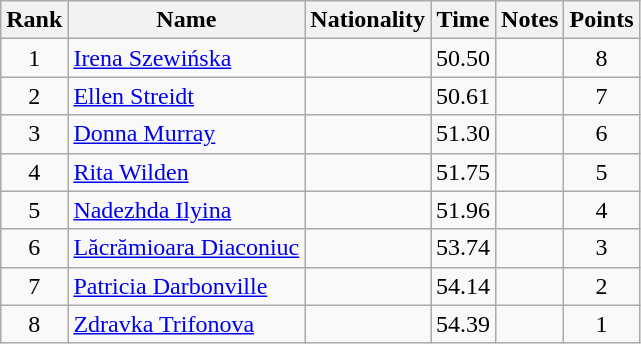<table class="wikitable sortable" style="text-align:center">
<tr>
<th>Rank</th>
<th>Name</th>
<th>Nationality</th>
<th>Time</th>
<th>Notes</th>
<th>Points</th>
</tr>
<tr>
<td>1</td>
<td align=left><a href='#'>Irena Szewińska</a></td>
<td align=left></td>
<td>50.50</td>
<td></td>
<td>8</td>
</tr>
<tr>
<td>2</td>
<td align=left><a href='#'>Ellen Streidt</a></td>
<td align=left></td>
<td>50.61</td>
<td></td>
<td>7</td>
</tr>
<tr>
<td>3</td>
<td align=left><a href='#'>Donna Murray</a></td>
<td align=left></td>
<td>51.30</td>
<td></td>
<td>6</td>
</tr>
<tr>
<td>4</td>
<td align=left><a href='#'>Rita Wilden</a></td>
<td align=left></td>
<td>51.75</td>
<td></td>
<td>5</td>
</tr>
<tr>
<td>5</td>
<td align=left><a href='#'>Nadezhda Ilyina</a></td>
<td align=left></td>
<td>51.96</td>
<td></td>
<td>4</td>
</tr>
<tr>
<td>6</td>
<td align=left><a href='#'>Lăcrămioara Diaconiuc</a></td>
<td align=left></td>
<td>53.74</td>
<td></td>
<td>3</td>
</tr>
<tr>
<td>7</td>
<td align=left><a href='#'>Patricia Darbonville</a></td>
<td align=left></td>
<td>54.14</td>
<td></td>
<td>2</td>
</tr>
<tr>
<td>8</td>
<td align=left><a href='#'>Zdravka Trifonova</a></td>
<td align=left></td>
<td>54.39</td>
<td></td>
<td>1</td>
</tr>
</table>
